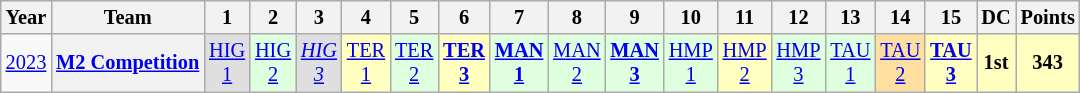<table class="wikitable" style="text-align:center; font-size:85%;">
<tr>
<th>Year</th>
<th>Team</th>
<th>1</th>
<th>2</th>
<th>3</th>
<th>4</th>
<th>5</th>
<th>6</th>
<th>7</th>
<th>8</th>
<th>9</th>
<th>10</th>
<th>11</th>
<th>12</th>
<th>13</th>
<th>14</th>
<th>15</th>
<th>DC</th>
<th>Points</th>
</tr>
<tr>
<td><a href='#'>2023</a></td>
<th nowrap><a href='#'>M2 Competition</a></th>
<td style="background:#DFDFDF;"><a href='#'>HIG<br>1</a><br></td>
<td style="background:#DFFFDF;"><a href='#'>HIG<br>2</a><br> </td>
<td style="background:#DFDFDF;"><em><a href='#'>HIG<br>3</a></em><br></td>
<td style="background:#FFFFBF;"><a href='#'>TER<br>1</a><br></td>
<td style="background:#DFFFDF;"><a href='#'>TER<br>2</a><br></td>
<td style="background:#FFFFBF;"><strong><a href='#'>TER<br>3</a></strong><br></td>
<td style="background:#DFFFDF;"><strong><a href='#'>MAN<br>1</a></strong><br></td>
<td style="background:#DFFFDF;"><a href='#'>MAN<br>2</a><br></td>
<td style="background:#DFFFDF;"><strong><a href='#'>MAN<br>3</a></strong><br></td>
<td style="background:#DFFFDF;"><a href='#'>HMP<br>1</a><br></td>
<td style="background:#FFFFBF;"><a href='#'>HMP<br>2</a><br></td>
<td style="background:#DFFFDF;"><a href='#'>HMP<br>3</a><br></td>
<td style="background:#DFFFDF;"><a href='#'>TAU<br>1</a><br></td>
<td style="background:#FFDF9F;"><a href='#'>TAU<br>2</a><br></td>
<td style="background:#FFFFBF;"><strong><a href='#'>TAU<br>3</a></strong><br></td>
<th style="background:#FFFFBF;">1st</th>
<th style="background:#FFFFBF;">343</th>
</tr>
</table>
